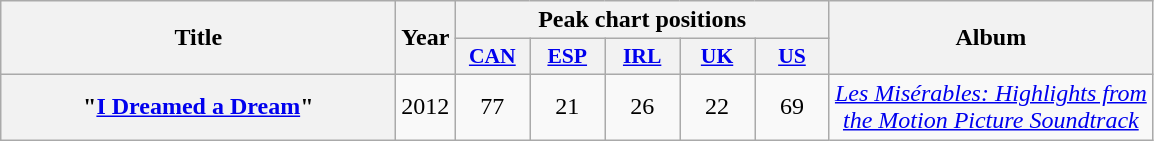<table class="wikitable plainrowheaders" style="text-align:center;">
<tr>
<th scope="col" rowspan="2" style="width:16em;">Title</th>
<th scope="col" rowspan="2">Year</th>
<th scope="col" colspan="5">Peak chart positions</th>
<th scope="col" rowspan="2">Album</th>
</tr>
<tr>
<th scope="col" style="width:3em;font-size:90%;"><a href='#'>CAN</a><br></th>
<th scope="col" style="width:3em;font-size:90%;"><a href='#'>ESP</a><br></th>
<th scope="col" style="width:3em;font-size:90%;"><a href='#'>IRL</a><br></th>
<th scope="col" style="width:3em;font-size:90%;"><a href='#'>UK</a><br></th>
<th scope="col" style="width:3em;font-size:90%;"><a href='#'>US</a><br></th>
</tr>
<tr>
<th scope="row">"<a href='#'>I Dreamed a Dream</a>"</th>
<td>2012</td>
<td>77</td>
<td>21</td>
<td>26</td>
<td>22</td>
<td>69</td>
<td><em><a href='#'>Les Misérables: Highlights from<br>the Motion Picture Soundtrack</a></em></td>
</tr>
</table>
